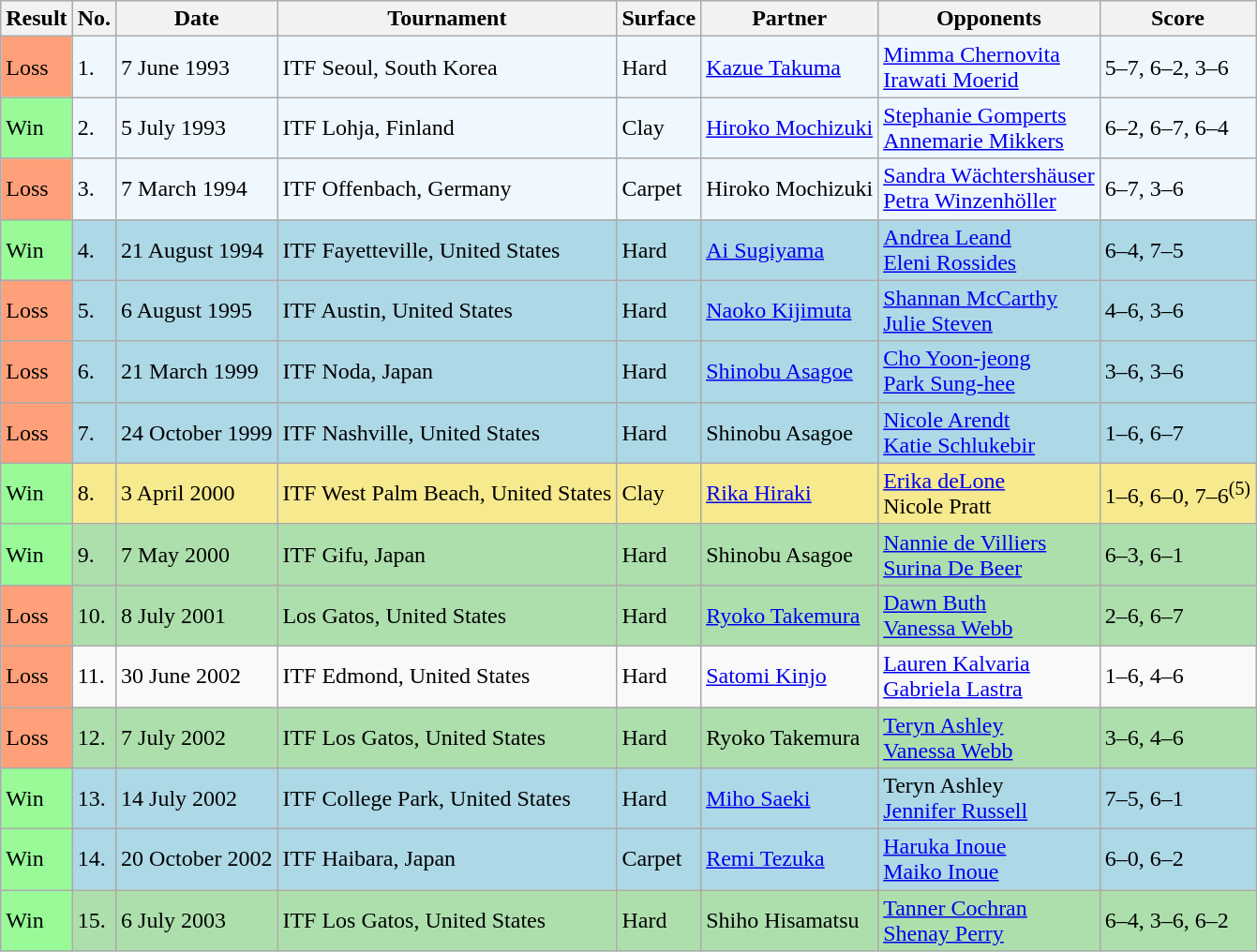<table class="sortable wikitable">
<tr>
<th>Result</th>
<th>No.</th>
<th>Date</th>
<th>Tournament</th>
<th>Surface</th>
<th>Partner</th>
<th>Opponents</th>
<th class="unsortable">Score</th>
</tr>
<tr bgcolor="#f0f8ff">
<td style="background:#ffa07a;">Loss</td>
<td>1.</td>
<td>7 June 1993</td>
<td>ITF Seoul, South Korea</td>
<td>Hard</td>
<td> <a href='#'>Kazue Takuma</a></td>
<td> <a href='#'>Mimma Chernovita</a> <br>  <a href='#'>Irawati Moerid</a></td>
<td>5–7, 6–2, 3–6</td>
</tr>
<tr style="background:#f0f8ff;">
<td style="background:#98fb98;">Win</td>
<td>2.</td>
<td>5 July 1993</td>
<td>ITF Lohja, Finland</td>
<td>Clay</td>
<td> <a href='#'>Hiroko Mochizuki</a></td>
<td> <a href='#'>Stephanie Gomperts</a> <br>  <a href='#'>Annemarie Mikkers</a></td>
<td>6–2, 6–7, 6–4</td>
</tr>
<tr style="background:#f0f8ff;">
<td style="background:#ffa07a;">Loss</td>
<td>3.</td>
<td>7 March 1994</td>
<td>ITF Offenbach, Germany</td>
<td>Carpet</td>
<td> Hiroko Mochizuki</td>
<td> <a href='#'>Sandra Wächtershäuser</a> <br>  <a href='#'>Petra Winzenhöller</a></td>
<td>6–7, 3–6</td>
</tr>
<tr style="background:lightblue;">
<td style="background:#98fb98;">Win</td>
<td>4.</td>
<td>21 August 1994</td>
<td>ITF Fayetteville, United States</td>
<td>Hard</td>
<td> <a href='#'>Ai Sugiyama</a></td>
<td> <a href='#'>Andrea Leand</a> <br>  <a href='#'>Eleni Rossides</a></td>
<td>6–4, 7–5</td>
</tr>
<tr style="background:lightblue;">
<td style="background:#ffa07a;">Loss</td>
<td>5.</td>
<td>6 August 1995</td>
<td>ITF Austin, United States</td>
<td>Hard</td>
<td> <a href='#'>Naoko Kijimuta</a></td>
<td> <a href='#'>Shannan McCarthy</a> <br>  <a href='#'>Julie Steven</a></td>
<td>4–6, 3–6</td>
</tr>
<tr style="background:lightblue;">
<td style="background:#ffa07a;">Loss</td>
<td>6.</td>
<td>21 March 1999</td>
<td>ITF Noda, Japan</td>
<td>Hard</td>
<td> <a href='#'>Shinobu Asagoe</a></td>
<td> <a href='#'>Cho Yoon-jeong</a> <br>  <a href='#'>Park Sung-hee</a></td>
<td>3–6, 3–6</td>
</tr>
<tr style="background:lightblue;">
<td style="background:#ffa07a;">Loss</td>
<td>7.</td>
<td>24 October 1999</td>
<td>ITF Nashville, United States</td>
<td>Hard</td>
<td> Shinobu Asagoe</td>
<td> <a href='#'>Nicole Arendt</a> <br>  <a href='#'>Katie Schlukebir</a></td>
<td>1–6, 6–7</td>
</tr>
<tr bgcolor="#F7E98E">
<td style="background:#98fb98;">Win</td>
<td>8.</td>
<td>3 April 2000</td>
<td>ITF West Palm Beach, United States</td>
<td>Clay</td>
<td> <a href='#'>Rika Hiraki</a></td>
<td> <a href='#'>Erika deLone</a> <br>  Nicole Pratt</td>
<td>1–6, 6–0, 7–6<sup>(5)</sup></td>
</tr>
<tr style="background:#addfad;">
<td style="background:#98fb98;">Win</td>
<td>9.</td>
<td>7 May 2000</td>
<td>ITF Gifu, Japan</td>
<td>Hard</td>
<td> Shinobu Asagoe</td>
<td> <a href='#'>Nannie de Villiers</a> <br>  <a href='#'>Surina De Beer</a></td>
<td>6–3, 6–1</td>
</tr>
<tr style="background:#addfad;">
<td style="background:#ffa07a;">Loss</td>
<td>10.</td>
<td>8 July 2001</td>
<td>Los Gatos, United States</td>
<td>Hard</td>
<td> <a href='#'>Ryoko Takemura</a></td>
<td> <a href='#'>Dawn Buth</a> <br>  <a href='#'>Vanessa Webb</a></td>
<td>2–6, 6–7</td>
</tr>
<tr>
<td style="background:#ffa07a;">Loss</td>
<td>11.</td>
<td>30 June 2002</td>
<td>ITF Edmond, United States</td>
<td>Hard</td>
<td> <a href='#'>Satomi Kinjo</a></td>
<td> <a href='#'>Lauren Kalvaria</a> <br>  <a href='#'>Gabriela Lastra</a></td>
<td>1–6, 4–6</td>
</tr>
<tr style="background:#addfad;">
<td style="background:#ffa07a;">Loss</td>
<td>12.</td>
<td>7 July 2002</td>
<td>ITF Los Gatos, United States</td>
<td>Hard</td>
<td> Ryoko Takemura</td>
<td> <a href='#'>Teryn Ashley</a> <br>  <a href='#'>Vanessa Webb</a></td>
<td>3–6, 4–6</td>
</tr>
<tr style="background:lightblue;">
<td style="background:#98fb98;">Win</td>
<td>13.</td>
<td>14 July 2002</td>
<td>ITF College Park, United States</td>
<td>Hard</td>
<td> <a href='#'>Miho Saeki</a></td>
<td> Teryn Ashley <br> <a href='#'>Jennifer Russell</a></td>
<td>7–5, 6–1</td>
</tr>
<tr style="background:lightblue;">
<td style="background:#98fb98;">Win</td>
<td>14.</td>
<td>20 October 2002</td>
<td>ITF Haibara, Japan</td>
<td>Carpet</td>
<td> <a href='#'>Remi Tezuka</a></td>
<td> <a href='#'>Haruka Inoue</a> <br>  <a href='#'>Maiko Inoue</a></td>
<td>6–0, 6–2</td>
</tr>
<tr style="background:#addfad;">
<td style="background:#98fb98;">Win</td>
<td>15.</td>
<td>6 July 2003</td>
<td>ITF Los Gatos, United States</td>
<td>Hard</td>
<td> Shiho Hisamatsu</td>
<td> <a href='#'>Tanner Cochran</a> <br>  <a href='#'>Shenay Perry</a></td>
<td>6–4, 3–6, 6–2</td>
</tr>
</table>
